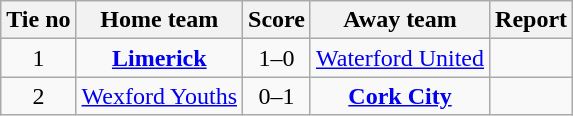<table class="wikitable" style="text-align: center">
<tr>
<th>Tie no</th>
<th>Home team</th>
<th>Score</th>
<th>Away team</th>
<th>Report</th>
</tr>
<tr>
<td>1</td>
<td><strong><a href='#'>Limerick</a></strong></td>
<td>1–0</td>
<td><a href='#'>Waterford United</a></td>
<td></td>
</tr>
<tr>
<td>2</td>
<td><a href='#'>Wexford Youths</a></td>
<td>0–1</td>
<td><strong><a href='#'>Cork City</a></strong></td>
<td></td>
</tr>
</table>
